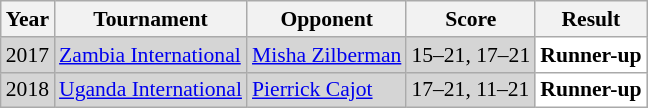<table class="sortable wikitable" style="font-size: 90%;">
<tr>
<th>Year</th>
<th>Tournament</th>
<th>Opponent</th>
<th>Score</th>
<th>Result</th>
</tr>
<tr style="background:#D5D5D5">
<td align="center">2017</td>
<td align="left"><a href='#'>Zambia International</a></td>
<td align="left"> <a href='#'>Misha Zilberman</a></td>
<td align="left">15–21, 17–21</td>
<td style="text-align:left; background:white"> <strong>Runner-up</strong></td>
</tr>
<tr style="background:#D5D5D5">
<td align="center">2018</td>
<td align="left"><a href='#'>Uganda International</a></td>
<td align="left"> <a href='#'>Pierrick Cajot</a></td>
<td align="left">17–21, 11–21</td>
<td style="text-align:left; background:white"> <strong>Runner-up</strong></td>
</tr>
</table>
